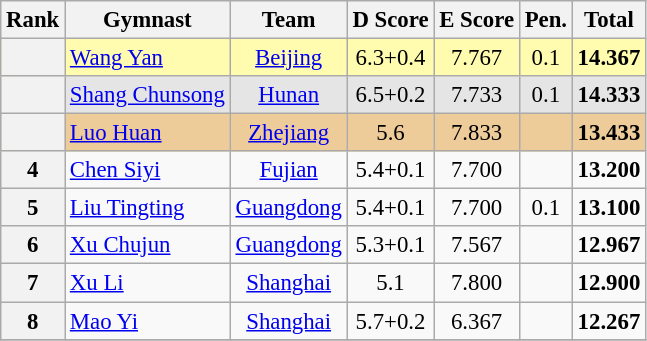<table class="wikitable sortable" style="text-align:center; font-size:95%">
<tr>
<th>Rank</th>
<th>Gymnast</th>
<th>Team</th>
<th>D Score</th>
<th>E Score</th>
<th>Pen.</th>
<th>Total</th>
</tr>
<tr bgcolor=fffcaf>
<th scope=row style="text-align:center"></th>
<td align=left><a href='#'>Wang Yan</a></td>
<td><a href='#'>Beijing</a></td>
<td>6.3+0.4</td>
<td>7.767</td>
<td>0.1</td>
<td><strong>14.367</strong></td>
</tr>
<tr bgcolor=e5e5e5>
<th scope=row style="text-align:center"></th>
<td align=left><a href='#'>Shang Chunsong</a></td>
<td><a href='#'>Hunan</a></td>
<td>6.5+0.2</td>
<td>7.733</td>
<td>0.1</td>
<td><strong>14.333</strong></td>
</tr>
<tr bgcolor=eecc99>
<th scope=row style="text-align:center"></th>
<td align=left><a href='#'>Luo Huan</a></td>
<td><a href='#'>Zhejiang</a></td>
<td>5.6</td>
<td>7.833</td>
<td></td>
<td><strong>13.433</strong></td>
</tr>
<tr>
<th scope=row style="text-align:center">4</th>
<td align=left><a href='#'>Chen Siyi</a></td>
<td><a href='#'>Fujian</a></td>
<td>5.4+0.1</td>
<td>7.700</td>
<td></td>
<td><strong>13.200</strong></td>
</tr>
<tr>
<th scope=row style="text-align:center">5</th>
<td align=left><a href='#'>Liu Tingting</a></td>
<td><a href='#'>Guangdong</a></td>
<td>5.4+0.1</td>
<td>7.700</td>
<td>0.1</td>
<td><strong>13.100</strong></td>
</tr>
<tr>
<th scope=row style="text-align:center">6</th>
<td align=left><a href='#'>Xu Chujun</a></td>
<td><a href='#'>Guangdong</a></td>
<td>5.3+0.1</td>
<td>7.567</td>
<td></td>
<td><strong>12.967</strong></td>
</tr>
<tr>
<th scope=row style="text-align:center">7</th>
<td align=left><a href='#'>Xu Li</a></td>
<td><a href='#'>Shanghai</a></td>
<td>5.1</td>
<td>7.800</td>
<td></td>
<td><strong>12.900</strong></td>
</tr>
<tr>
<th scope=row style="text-align:center">8</th>
<td align=left><a href='#'>Mao Yi</a></td>
<td><a href='#'>Shanghai</a></td>
<td>5.7+0.2</td>
<td>6.367</td>
<td></td>
<td><strong>12.267</strong></td>
</tr>
<tr>
</tr>
</table>
